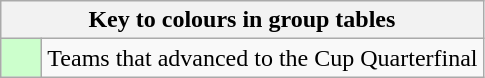<table class="wikitable" style="text-align: center;">
<tr>
<th colspan=2>Key to colours in group tables</th>
</tr>
<tr>
<td style="background:#cfc; width:20px;"></td>
<td align=left>Teams that advanced to the Cup Quarterfinal</td>
</tr>
</table>
